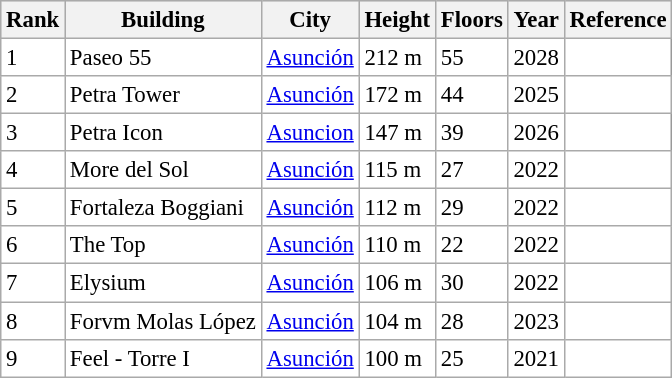<table class="wikitable sortable" border="0" align="center" style="vertical-align:top; border: 1px solid #999; background-color:#FFFFFF; font-size:95%" valign="top">
<tr align=center bgcolor=#d8d8d8>
<th>Rank</th>
<th>Building</th>
<th>City</th>
<th>Height</th>
<th>Floors</th>
<th>Year</th>
<th>Reference</th>
</tr>
<tr>
<td>1</td>
<td>Paseo 55</td>
<td><a href='#'>Asunción</a></td>
<td>212 m</td>
<td>55</td>
<td>2028</td>
</tr>
<tr>
<td>2</td>
<td>Petra Tower</td>
<td><a href='#'>Asunción</a></td>
<td>172 m</td>
<td>44</td>
<td>2025</td>
<td></td>
</tr>
<tr>
<td>3</td>
<td>Petra Icon</td>
<td><a href='#'>Asuncion</a></td>
<td>147 m</td>
<td>39</td>
<td>2026</td>
</tr>
<tr>
<td>4</td>
<td>More del Sol</td>
<td><a href='#'>Asunción</a></td>
<td>115 m</td>
<td>27</td>
<td>2022</td>
<td></td>
</tr>
<tr>
<td>5</td>
<td>Fortaleza Boggiani</td>
<td><a href='#'>Asunción</a></td>
<td>112 m</td>
<td>29</td>
<td>2022</td>
<td></td>
</tr>
<tr>
<td>6</td>
<td>The Top</td>
<td><a href='#'>Asunción</a></td>
<td>110 m</td>
<td>22</td>
<td>2022</td>
<td></td>
</tr>
<tr>
<td>7</td>
<td>Elysium</td>
<td><a href='#'>Asunción</a></td>
<td>106 m</td>
<td>30</td>
<td>2022</td>
<td></td>
</tr>
<tr>
<td>8</td>
<td>Forvm Molas López</td>
<td><a href='#'>Asunción</a></td>
<td>104 m</td>
<td>28</td>
<td>2023</td>
<td></td>
</tr>
<tr>
<td>9</td>
<td>Feel - Torre I</td>
<td><a href='#'>Asunción</a></td>
<td>100 m</td>
<td>25</td>
<td>2021</td>
<td></td>
</tr>
</table>
